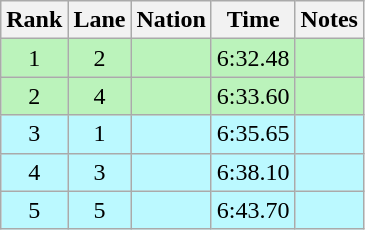<table class="wikitable sortable" style="text-align:center">
<tr>
<th>Rank</th>
<th>Lane</th>
<th>Nation</th>
<th>Time</th>
<th>Notes</th>
</tr>
<tr bgcolor=bbf3bb>
<td>1</td>
<td>2</td>
<td align=left></td>
<td>6:32.48</td>
<td></td>
</tr>
<tr bgcolor=bbf3bb>
<td>2</td>
<td>4</td>
<td align=left></td>
<td>6:33.60</td>
<td></td>
</tr>
<tr bgcolor=bbf9ff>
<td>3</td>
<td>1</td>
<td align=left></td>
<td>6:35.65</td>
<td></td>
</tr>
<tr bgcolor=bbf9ff>
<td>4</td>
<td>3</td>
<td align=left></td>
<td>6:38.10</td>
<td></td>
</tr>
<tr bgcolor=bbf9ff>
<td>5</td>
<td>5</td>
<td align=left></td>
<td>6:43.70</td>
<td></td>
</tr>
</table>
